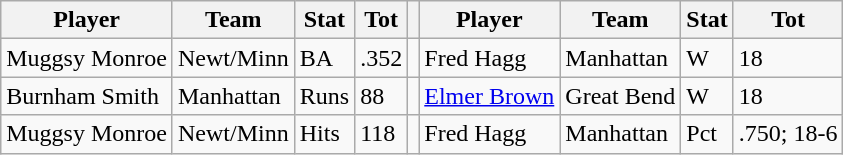<table class="wikitable">
<tr>
<th>Player</th>
<th>Team</th>
<th>Stat</th>
<th>Tot</th>
<th></th>
<th>Player</th>
<th>Team</th>
<th>Stat</th>
<th>Tot</th>
</tr>
<tr>
<td>Muggsy Monroe</td>
<td>Newt/Minn</td>
<td>BA</td>
<td>.352</td>
<td></td>
<td>Fred Hagg</td>
<td>Manhattan</td>
<td>W</td>
<td>18</td>
</tr>
<tr>
<td>Burnham Smith</td>
<td>Manhattan</td>
<td>Runs</td>
<td>88</td>
<td></td>
<td><a href='#'>Elmer Brown</a></td>
<td>Great Bend</td>
<td>W</td>
<td>18</td>
</tr>
<tr>
<td>Muggsy Monroe</td>
<td>Newt/Minn</td>
<td>Hits</td>
<td>118</td>
<td></td>
<td>Fred Hagg</td>
<td>Manhattan</td>
<td>Pct</td>
<td>.750; 18-6</td>
</tr>
</table>
